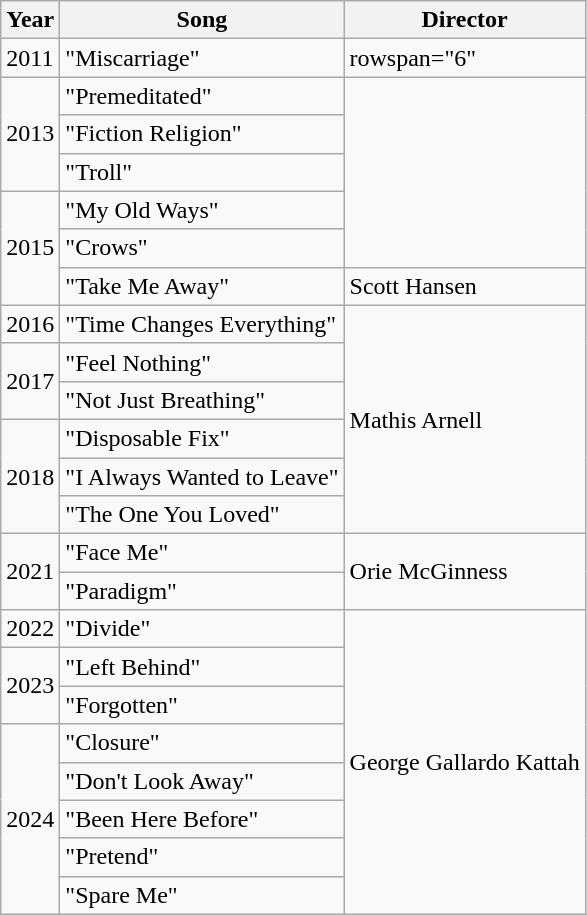<table class="wikitable">
<tr>
<th>Year</th>
<th>Song</th>
<th>Director</th>
</tr>
<tr>
<td>2011</td>
<td>"Miscarriage"</td>
<td>rowspan="6" </td>
</tr>
<tr>
<td rowspan="3">2013</td>
<td>"Premeditated"</td>
</tr>
<tr>
<td>"Fiction Religion"</td>
</tr>
<tr>
<td>"Troll"</td>
</tr>
<tr>
<td rowspan="3">2015</td>
<td>"My Old Ways"</td>
</tr>
<tr>
<td>"Crows"</td>
</tr>
<tr>
<td>"Take Me Away"</td>
<td>Scott Hansen</td>
</tr>
<tr>
<td>2016</td>
<td>"Time Changes Everything"</td>
<td rowspan="6">Mathis Arnell</td>
</tr>
<tr>
<td rowspan="2">2017</td>
<td>"Feel Nothing"</td>
</tr>
<tr>
<td>"Not Just Breathing"</td>
</tr>
<tr>
<td rowspan="3">2018</td>
<td>"Disposable Fix"</td>
</tr>
<tr>
<td>"I Always Wanted to Leave"</td>
</tr>
<tr>
<td>"The One You Loved"</td>
</tr>
<tr>
<td rowspan="2">2021</td>
<td>"Face Me"</td>
<td rowspan="2">Orie McGinness</td>
</tr>
<tr>
<td>"Paradigm"</td>
</tr>
<tr>
<td>2022</td>
<td>"Divide"</td>
<td rowspan="8">George Gallardo Kattah</td>
</tr>
<tr>
<td rowspan="2">2023</td>
<td>"Left Behind"</td>
</tr>
<tr>
<td>"Forgotten"</td>
</tr>
<tr>
<td rowspan="5">2024</td>
<td>"Closure"</td>
</tr>
<tr>
<td>"Don't Look Away"</td>
</tr>
<tr>
<td>"Been Here Before"</td>
</tr>
<tr>
<td>"Pretend"</td>
</tr>
<tr>
<td>"Spare Me"</td>
</tr>
</table>
